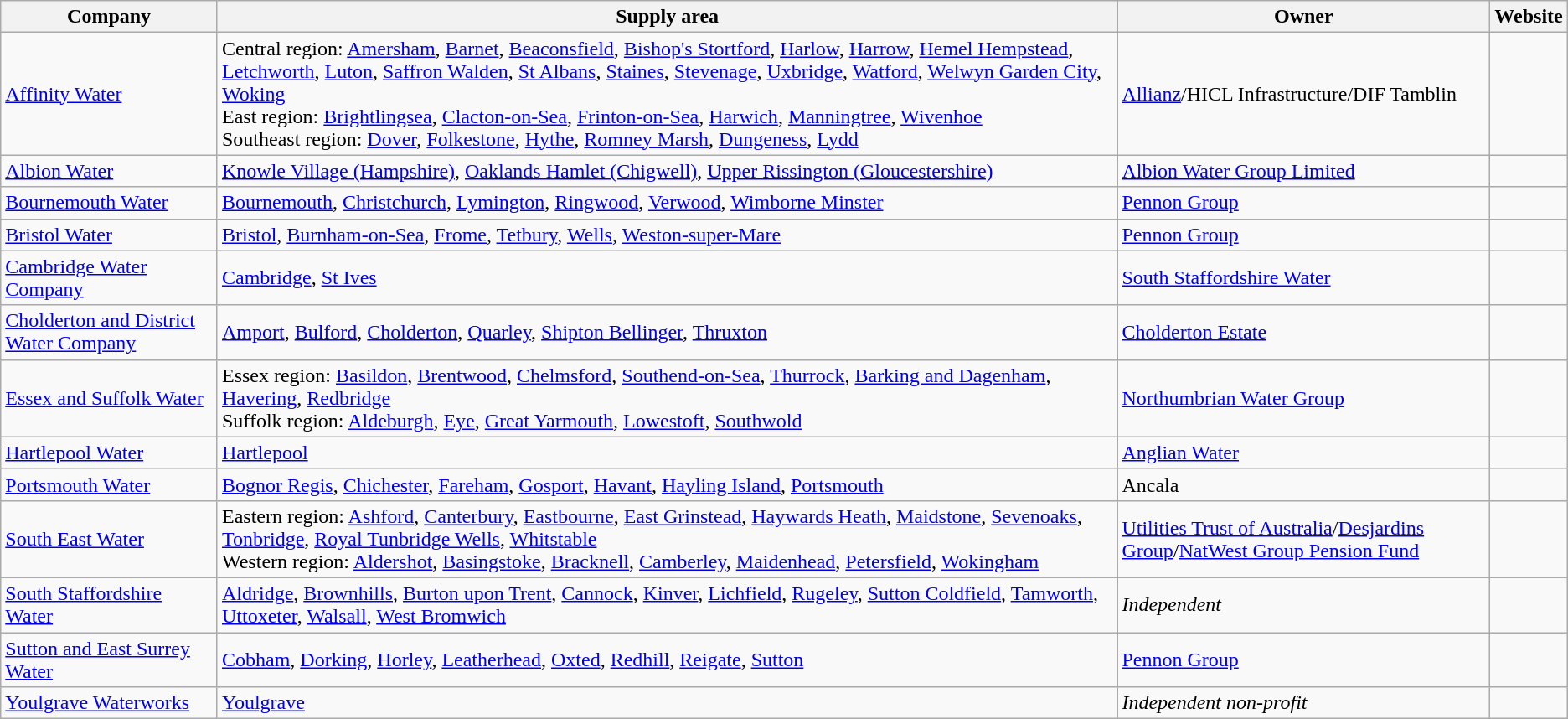<table class="wikitable">
<tr>
<th>Company</th>
<th>Supply area</th>
<th>Owner</th>
<th>Website</th>
</tr>
<tr>
<td><a href='#'>Affinity Water</a></td>
<td>Central region: <a href='#'>Amersham</a>, <a href='#'>Barnet</a>, <a href='#'>Beaconsfield</a>, <a href='#'>Bishop's Stortford</a>, <a href='#'>Harlow</a>, <a href='#'>Harrow</a>, <a href='#'>Hemel Hempstead</a>, <a href='#'>Letchworth</a>, <a href='#'>Luton</a>, <a href='#'>Saffron Walden</a>, <a href='#'>St Albans</a>, <a href='#'>Staines</a>, <a href='#'>Stevenage</a>, <a href='#'>Uxbridge</a>, <a href='#'>Watford</a>, <a href='#'>Welwyn Garden City</a>, <a href='#'>Woking</a><br>East region: <a href='#'>Brightlingsea</a>, <a href='#'>Clacton-on-Sea</a>, <a href='#'>Frinton-on-Sea</a>, <a href='#'>Harwich</a>, <a href='#'>Manningtree</a>, <a href='#'>Wivenhoe</a><br>Southeast region: <a href='#'>Dover</a>, <a href='#'>Folkestone</a>, <a href='#'>Hythe</a>, <a href='#'>Romney Marsh</a>, <a href='#'>Dungeness</a>, <a href='#'>Lydd</a></td>
<td><a href='#'>Allianz</a>/HICL Infrastructure/DIF Tamblin</td>
<td></td>
</tr>
<tr>
<td><a href='#'>Albion Water</a></td>
<td><a href='#'>Knowle Village (Hampshire)</a>, <a href='#'>Oaklands Hamlet (Chigwell)</a>, <a href='#'>Upper Rissington (Gloucestershire)</a></td>
<td><a href='#'>Albion Water Group Limited</a></td>
<td></td>
</tr>
<tr>
<td><a href='#'>Bournemouth Water</a></td>
<td><a href='#'>Bournemouth</a>, <a href='#'>Christchurch</a>, <a href='#'>Lymington</a>, <a href='#'>Ringwood</a>, <a href='#'>Verwood</a>, <a href='#'>Wimborne Minster</a></td>
<td><a href='#'>Pennon Group</a></td>
<td></td>
</tr>
<tr>
<td><a href='#'>Bristol Water</a></td>
<td><a href='#'>Bristol</a>, <a href='#'>Burnham-on-Sea</a>, <a href='#'>Frome</a>, <a href='#'>Tetbury</a>, <a href='#'>Wells</a>, <a href='#'>Weston-super-Mare</a></td>
<td><a href='#'>Pennon Group</a></td>
<td></td>
</tr>
<tr>
<td><a href='#'>Cambridge Water Company</a></td>
<td><a href='#'>Cambridge</a>, <a href='#'>St Ives</a></td>
<td><a href='#'>South Staffordshire Water</a></td>
<td></td>
</tr>
<tr>
<td><a href='#'>Cholderton and District Water Company</a></td>
<td><a href='#'>Amport</a>, <a href='#'>Bulford</a>, <a href='#'>Cholderton</a>, <a href='#'>Quarley</a>, <a href='#'>Shipton Bellinger</a>, <a href='#'>Thruxton</a></td>
<td><a href='#'>Cholderton Estate</a></td>
<td></td>
</tr>
<tr>
<td><a href='#'>Essex and Suffolk Water</a></td>
<td>Essex region: <a href='#'>Basildon</a>, <a href='#'>Brentwood</a>, <a href='#'>Chelmsford</a>, <a href='#'>Southend-on-Sea</a>, <a href='#'>Thurrock</a>, <a href='#'>Barking and Dagenham</a>, <a href='#'>Havering</a>, <a href='#'>Redbridge</a><br>Suffolk region: <a href='#'>Aldeburgh</a>, <a href='#'>Eye</a>, <a href='#'>Great Yarmouth</a>, <a href='#'>Lowestoft</a>, <a href='#'>Southwold</a></td>
<td><a href='#'>Northumbrian Water Group</a></td>
<td></td>
</tr>
<tr>
<td><a href='#'>Hartlepool Water</a></td>
<td><a href='#'>Hartlepool</a></td>
<td><a href='#'>Anglian Water</a></td>
<td></td>
</tr>
<tr>
<td><a href='#'>Portsmouth Water</a></td>
<td><a href='#'>Bognor Regis</a>, <a href='#'>Chichester</a>, <a href='#'>Fareham</a>, <a href='#'>Gosport</a>, <a href='#'>Havant</a>, <a href='#'>Hayling Island</a>, <a href='#'>Portsmouth</a></td>
<td>Ancala</td>
<td></td>
</tr>
<tr>
<td><a href='#'>South East Water</a></td>
<td>Eastern region: <a href='#'>Ashford</a>, <a href='#'>Canterbury</a>, <a href='#'>Eastbourne</a>, <a href='#'>East Grinstead</a>, <a href='#'>Haywards Heath</a>, <a href='#'>Maidstone</a>, <a href='#'>Sevenoaks</a>, <a href='#'>Tonbridge</a>, <a href='#'>Royal Tunbridge Wells</a>, <a href='#'>Whitstable</a><br>Western region: <a href='#'>Aldershot</a>, <a href='#'>Basingstoke</a>, <a href='#'>Bracknell</a>, <a href='#'>Camberley</a>, <a href='#'>Maidenhead</a>, <a href='#'>Petersfield</a>, <a href='#'>Wokingham</a></td>
<td><a href='#'>Utilities Trust of Australia</a>/<a href='#'>Desjardins Group</a>/<a href='#'>NatWest Group Pension Fund</a></td>
<td></td>
</tr>
<tr>
<td><a href='#'>South Staffordshire Water</a></td>
<td><a href='#'>Aldridge</a>, <a href='#'>Brownhills</a>, <a href='#'>Burton upon Trent</a>, <a href='#'>Cannock</a>, <a href='#'>Kinver</a>, <a href='#'>Lichfield</a>, <a href='#'>Rugeley</a>, <a href='#'>Sutton Coldfield</a>, <a href='#'>Tamworth</a>, <a href='#'>Uttoxeter</a>, <a href='#'>Walsall</a>, <a href='#'>West Bromwich</a></td>
<td><em>Independent</em></td>
<td></td>
</tr>
<tr>
<td><a href='#'>Sutton and East Surrey Water</a></td>
<td><a href='#'>Cobham</a>, <a href='#'>Dorking</a>, <a href='#'>Horley</a>, <a href='#'>Leatherhead</a>, <a href='#'>Oxted</a>, <a href='#'>Redhill</a>, <a href='#'>Reigate</a>, <a href='#'>Sutton</a></td>
<td><a href='#'>Pennon Group</a></td>
<td></td>
</tr>
<tr>
<td><a href='#'>Youlgrave Waterworks</a></td>
<td><a href='#'>Youlgrave</a></td>
<td><em>Independent non-profit</em></td>
<td></td>
</tr>
</table>
